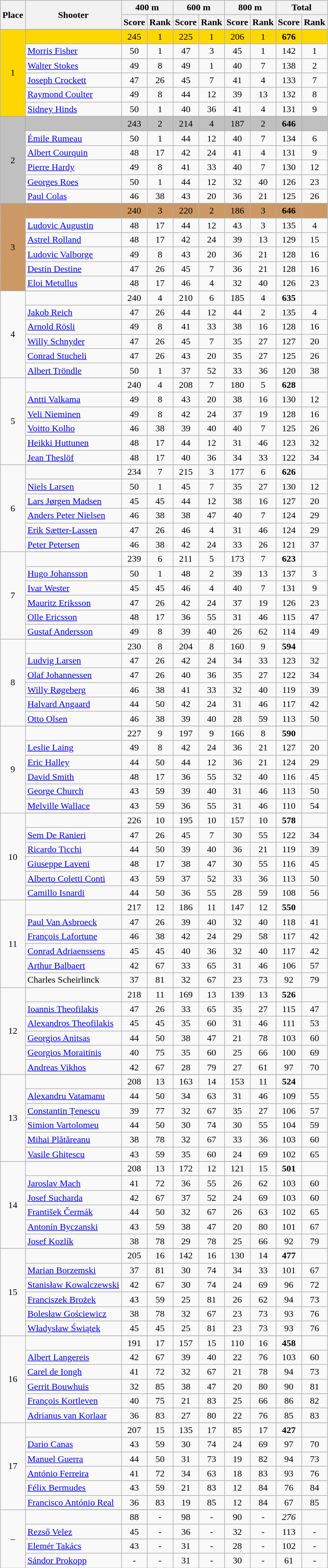<table class=wikitable style="text-align:center">
<tr>
<th rowspan=2>Place</th>
<th rowspan=2>Shooter</th>
<th colspan=2>400 m</th>
<th colspan=2>600 m</th>
<th colspan=2>800 m</th>
<th colspan=2>Total</th>
</tr>
<tr>
<th>Score</th>
<th>Rank</th>
<th>Score</th>
<th>Rank</th>
<th>Score</th>
<th>Rank</th>
<th>Score</th>
<th>Rank</th>
</tr>
<tr>
<td rowspan=7 align=center bgcolor=gold>1</td>
</tr>
<tr>
<td align=left bgcolor=gold></td>
<td bgcolor=gold>245</td>
<td bgcolor=gold>1</td>
<td bgcolor=gold>225</td>
<td bgcolor=gold>1</td>
<td bgcolor=gold>206</td>
<td bgcolor=gold>1</td>
<td bgcolor=gold><strong>676</strong></td>
<td bgcolor=gold></td>
</tr>
<tr>
<td align=left><a href='#'>Morris Fisher</a></td>
<td>50</td>
<td>1</td>
<td>47</td>
<td>3</td>
<td>45</td>
<td>1</td>
<td>142</td>
<td>1</td>
</tr>
<tr>
<td align=left><a href='#'>Walter Stokes</a></td>
<td>49</td>
<td>8</td>
<td>49</td>
<td>1</td>
<td>40</td>
<td>7</td>
<td>138</td>
<td>2</td>
</tr>
<tr>
<td align=left><a href='#'>Joseph Crockett</a></td>
<td>47</td>
<td>26</td>
<td>45</td>
<td>7</td>
<td>41</td>
<td>4</td>
<td>133</td>
<td>7</td>
</tr>
<tr>
<td align=left><a href='#'>Raymond Coulter</a></td>
<td>49</td>
<td>8</td>
<td>44</td>
<td>12</td>
<td>39</td>
<td>13</td>
<td>132</td>
<td>8</td>
</tr>
<tr>
<td align=left><a href='#'>Sidney Hinds</a></td>
<td>50</td>
<td>1</td>
<td>40</td>
<td>36</td>
<td>41</td>
<td>4</td>
<td>131</td>
<td>9</td>
</tr>
<tr>
<td rowspan=7 align=center bgcolor=silver>2</td>
</tr>
<tr>
<td align=left bgcolor=silver></td>
<td bgcolor=silver>243</td>
<td bgcolor=silver>2</td>
<td bgcolor=silver>214</td>
<td bgcolor=silver>4</td>
<td bgcolor=silver>187</td>
<td bgcolor=silver>2</td>
<td bgcolor=silver><strong>646</strong></td>
<td bgcolor=silver></td>
</tr>
<tr>
<td align=left><a href='#'>Émile Rumeau</a></td>
<td>50</td>
<td>1</td>
<td>44</td>
<td>12</td>
<td>40</td>
<td>7</td>
<td>134</td>
<td>6</td>
</tr>
<tr>
<td align=left><a href='#'>Albert Courquin</a></td>
<td>48</td>
<td>17</td>
<td>42</td>
<td>24</td>
<td>41</td>
<td>4</td>
<td>131</td>
<td>9</td>
</tr>
<tr>
<td align=left><a href='#'>Pierre Hardy</a></td>
<td>49</td>
<td>8</td>
<td>41</td>
<td>33</td>
<td>40</td>
<td>7</td>
<td>130</td>
<td>12</td>
</tr>
<tr>
<td align=left><a href='#'>Georges Roes</a></td>
<td>50</td>
<td>1</td>
<td>44</td>
<td>12</td>
<td>32</td>
<td>40</td>
<td>126</td>
<td>23</td>
</tr>
<tr>
<td align=left><a href='#'>Paul Colas</a></td>
<td>46</td>
<td>38</td>
<td>43</td>
<td>20</td>
<td>36</td>
<td>21</td>
<td>125</td>
<td>26</td>
</tr>
<tr>
<td rowspan=7 align=center bgcolor=cc9966>3</td>
</tr>
<tr>
<td align=left bgcolor=cc9966></td>
<td bgcolor=cc9966>240</td>
<td bgcolor=cc9966>3</td>
<td bgcolor=cc9966>220</td>
<td bgcolor=cc9966>2</td>
<td bgcolor=cc9966>186</td>
<td bgcolor=cc9966>3</td>
<td bgcolor=cc9966><strong>646</strong></td>
<td bgcolor=cc9966></td>
</tr>
<tr>
<td align=left><a href='#'>Ludovic Augustin</a></td>
<td>48</td>
<td>17</td>
<td>44</td>
<td>12</td>
<td>43</td>
<td>3</td>
<td>135</td>
<td>4</td>
</tr>
<tr>
<td align=left><a href='#'>Astrel Rolland</a></td>
<td>48</td>
<td>17</td>
<td>42</td>
<td>24</td>
<td>39</td>
<td>13</td>
<td>129</td>
<td>15</td>
</tr>
<tr>
<td align=left><a href='#'>Ludovic Valborge</a></td>
<td>49</td>
<td>8</td>
<td>43</td>
<td>20</td>
<td>36</td>
<td>21</td>
<td>128</td>
<td>16</td>
</tr>
<tr>
<td align=left><a href='#'>Destin Destine</a></td>
<td>47</td>
<td>26</td>
<td>45</td>
<td>7</td>
<td>36</td>
<td>21</td>
<td>128</td>
<td>16</td>
</tr>
<tr>
<td align=left><a href='#'>Eloi Metullus</a></td>
<td>48</td>
<td>17</td>
<td>46</td>
<td>4</td>
<td>32</td>
<td>40</td>
<td>126</td>
<td>23</td>
</tr>
<tr>
<td rowspan=7>4</td>
</tr>
<tr>
<td align=left></td>
<td>240</td>
<td>4</td>
<td>210</td>
<td>6</td>
<td>185</td>
<td>4</td>
<td><strong>635</strong></td>
<td></td>
</tr>
<tr>
<td align=left><a href='#'>Jakob Reich</a></td>
<td>47</td>
<td>26</td>
<td>44</td>
<td>12</td>
<td>44</td>
<td>2</td>
<td>135</td>
<td>4</td>
</tr>
<tr>
<td align=left><a href='#'>Arnold Rösli</a></td>
<td>49</td>
<td>8</td>
<td>41</td>
<td>33</td>
<td>38</td>
<td>16</td>
<td>128</td>
<td>16</td>
</tr>
<tr>
<td align=left><a href='#'>Willy Schnyder</a></td>
<td>47</td>
<td>26</td>
<td>45</td>
<td>7</td>
<td>35</td>
<td>27</td>
<td>127</td>
<td>20</td>
</tr>
<tr>
<td align=left><a href='#'>Conrad Stucheli</a></td>
<td>47</td>
<td>26</td>
<td>43</td>
<td>20</td>
<td>35</td>
<td>27</td>
<td>125</td>
<td>26</td>
</tr>
<tr>
<td align=left><a href='#'>Albert Tröndle</a></td>
<td>50</td>
<td>1</td>
<td>37</td>
<td>52</td>
<td>33</td>
<td>36</td>
<td>120</td>
<td>38</td>
</tr>
<tr>
<td rowspan=7>5</td>
</tr>
<tr>
<td align=left></td>
<td>240</td>
<td>4</td>
<td>208</td>
<td>7</td>
<td>180</td>
<td>5</td>
<td><strong>628</strong></td>
<td></td>
</tr>
<tr>
<td align=left><a href='#'>Antti Valkama</a></td>
<td>49</td>
<td>8</td>
<td>43</td>
<td>20</td>
<td>38</td>
<td>16</td>
<td>130</td>
<td>12</td>
</tr>
<tr>
<td align=left><a href='#'>Veli Nieminen</a></td>
<td>49</td>
<td>8</td>
<td>42</td>
<td>24</td>
<td>37</td>
<td>19</td>
<td>128</td>
<td>16</td>
</tr>
<tr>
<td align=left><a href='#'>Voitto Kolho</a></td>
<td>46</td>
<td>38</td>
<td>39</td>
<td>40</td>
<td>40</td>
<td>7</td>
<td>125</td>
<td>26</td>
</tr>
<tr>
<td align=left><a href='#'>Heikki Huttunen</a></td>
<td>48</td>
<td>17</td>
<td>44</td>
<td>12</td>
<td>31</td>
<td>46</td>
<td>123</td>
<td>32</td>
</tr>
<tr>
<td align=left><a href='#'>Jean Theslöf</a></td>
<td>48</td>
<td>17</td>
<td>40</td>
<td>36</td>
<td>34</td>
<td>33</td>
<td>122</td>
<td>34</td>
</tr>
<tr>
<td rowspan=7>6</td>
</tr>
<tr>
<td align=left></td>
<td>234</td>
<td>7</td>
<td>215</td>
<td>3</td>
<td>177</td>
<td>6</td>
<td><strong>626</strong></td>
<td></td>
</tr>
<tr>
<td align=left><a href='#'>Niels Larsen</a></td>
<td>50</td>
<td>1</td>
<td>45</td>
<td>7</td>
<td>35</td>
<td>27</td>
<td>130</td>
<td>12</td>
</tr>
<tr>
<td align=left><a href='#'>Lars Jørgen Madsen</a></td>
<td>45</td>
<td>45</td>
<td>44</td>
<td>12</td>
<td>38</td>
<td>16</td>
<td>127</td>
<td>20</td>
</tr>
<tr>
<td align=left><a href='#'>Anders Peter Nielsen</a></td>
<td>46</td>
<td>38</td>
<td>38</td>
<td>47</td>
<td>40</td>
<td>7</td>
<td>124</td>
<td>29</td>
</tr>
<tr>
<td align=left><a href='#'>Erik Sætter-Lassen</a></td>
<td>47</td>
<td>26</td>
<td>46</td>
<td>4</td>
<td>31</td>
<td>46</td>
<td>124</td>
<td>29</td>
</tr>
<tr>
<td align=left><a href='#'>Peter Petersen</a></td>
<td>46</td>
<td>38</td>
<td>42</td>
<td>24</td>
<td>33</td>
<td>26</td>
<td>121</td>
<td>37</td>
</tr>
<tr>
<td rowspan=7>7</td>
</tr>
<tr>
<td align=left></td>
<td>239</td>
<td>6</td>
<td>211</td>
<td>5</td>
<td>173</td>
<td>7</td>
<td><strong>623</strong></td>
<td></td>
</tr>
<tr>
<td align=left><a href='#'>Hugo Johansson</a></td>
<td>50</td>
<td>1</td>
<td>48</td>
<td>2</td>
<td>39</td>
<td>13</td>
<td>137</td>
<td>3</td>
</tr>
<tr>
<td align=left><a href='#'>Ivar Wester</a></td>
<td>45</td>
<td>45</td>
<td>46</td>
<td>4</td>
<td>40</td>
<td>7</td>
<td>131</td>
<td>9</td>
</tr>
<tr>
<td align=left><a href='#'>Mauritz Eriksson</a></td>
<td>47</td>
<td>26</td>
<td>42</td>
<td>24</td>
<td>37</td>
<td>19</td>
<td>126</td>
<td>23</td>
</tr>
<tr>
<td align=left><a href='#'>Olle Ericsson</a></td>
<td>48</td>
<td>17</td>
<td>36</td>
<td>55</td>
<td>31</td>
<td>46</td>
<td>115</td>
<td>47</td>
</tr>
<tr>
<td align=left><a href='#'>Gustaf Andersson</a></td>
<td>49</td>
<td>8</td>
<td>39</td>
<td>40</td>
<td>26</td>
<td>62</td>
<td>114</td>
<td>49</td>
</tr>
<tr>
<td rowspan=7>8</td>
</tr>
<tr>
<td align=left></td>
<td>230</td>
<td>8</td>
<td>204</td>
<td>8</td>
<td>160</td>
<td>9</td>
<td><strong>594</strong></td>
<td></td>
</tr>
<tr>
<td align=left><a href='#'>Ludvig Larsen</a></td>
<td>47</td>
<td>26</td>
<td>42</td>
<td>24</td>
<td>34</td>
<td>33</td>
<td>123</td>
<td>32</td>
</tr>
<tr>
<td align=left><a href='#'>Olaf Johannessen</a></td>
<td>47</td>
<td>26</td>
<td>40</td>
<td>36</td>
<td>35</td>
<td>27</td>
<td>122</td>
<td>34</td>
</tr>
<tr>
<td align=left><a href='#'>Willy Røgeberg</a></td>
<td>46</td>
<td>38</td>
<td>41</td>
<td>33</td>
<td>32</td>
<td>40</td>
<td>119</td>
<td>39</td>
</tr>
<tr>
<td align=left><a href='#'>Halvard Angaard</a></td>
<td>44</td>
<td>50</td>
<td>42</td>
<td>24</td>
<td>31</td>
<td>46</td>
<td>117</td>
<td>42</td>
</tr>
<tr>
<td align=left><a href='#'>Otto Olsen</a></td>
<td>46</td>
<td>38</td>
<td>39</td>
<td>40</td>
<td>28</td>
<td>59</td>
<td>113</td>
<td>50</td>
</tr>
<tr>
<td rowspan=7>9</td>
</tr>
<tr>
<td align=left></td>
<td>227</td>
<td>9</td>
<td>197</td>
<td>9</td>
<td>166</td>
<td>8</td>
<td><strong>590</strong></td>
<td></td>
</tr>
<tr>
<td align=left><a href='#'>Leslie Laing</a></td>
<td>49</td>
<td>8</td>
<td>42</td>
<td>24</td>
<td>36</td>
<td>21</td>
<td>127</td>
<td>20</td>
</tr>
<tr>
<td align=left><a href='#'>Eric Halley</a></td>
<td>44</td>
<td>50</td>
<td>44</td>
<td>12</td>
<td>36</td>
<td>21</td>
<td>124</td>
<td>29</td>
</tr>
<tr>
<td align=left><a href='#'>David Smith</a></td>
<td>48</td>
<td>17</td>
<td>36</td>
<td>55</td>
<td>32</td>
<td>40</td>
<td>116</td>
<td>45</td>
</tr>
<tr>
<td align=left><a href='#'>George Church</a></td>
<td>43</td>
<td>59</td>
<td>39</td>
<td>40</td>
<td>31</td>
<td>46</td>
<td>113</td>
<td>50</td>
</tr>
<tr>
<td align=left><a href='#'>Melville Wallace</a></td>
<td>43</td>
<td>59</td>
<td>36</td>
<td>55</td>
<td>31</td>
<td>46</td>
<td>110</td>
<td>54</td>
</tr>
<tr>
<td rowspan=7>10</td>
</tr>
<tr>
<td align=left></td>
<td>226</td>
<td>10</td>
<td>195</td>
<td>10</td>
<td>157</td>
<td>10</td>
<td><strong>578</strong></td>
<td></td>
</tr>
<tr>
<td align=left><a href='#'>Sem De Ranieri</a></td>
<td>47</td>
<td>26</td>
<td>45</td>
<td>7</td>
<td>30</td>
<td>55</td>
<td>122</td>
<td>34</td>
</tr>
<tr>
<td align=left><a href='#'>Ricardo Ticchi</a></td>
<td>44</td>
<td>50</td>
<td>39</td>
<td>40</td>
<td>36</td>
<td>21</td>
<td>119</td>
<td>39</td>
</tr>
<tr>
<td align=left><a href='#'>Giuseppe Laveni</a></td>
<td>48</td>
<td>17</td>
<td>38</td>
<td>47</td>
<td>30</td>
<td>55</td>
<td>116</td>
<td>45</td>
</tr>
<tr>
<td align=left><a href='#'>Alberto Coletti Conti</a></td>
<td>43</td>
<td>59</td>
<td>37</td>
<td>52</td>
<td>33</td>
<td>36</td>
<td>113</td>
<td>50</td>
</tr>
<tr>
<td align=left><a href='#'>Camillo Isnardi</a></td>
<td>44</td>
<td>50</td>
<td>36</td>
<td>55</td>
<td>28</td>
<td>59</td>
<td>108</td>
<td>56</td>
</tr>
<tr>
<td rowspan=7>11</td>
</tr>
<tr>
<td align=left></td>
<td>217</td>
<td>12</td>
<td>186</td>
<td>11</td>
<td>147</td>
<td>12</td>
<td><strong>550</strong></td>
<td></td>
</tr>
<tr>
<td align=left><a href='#'>Paul Van Asbroeck</a></td>
<td>47</td>
<td>26</td>
<td>39</td>
<td>40</td>
<td>32</td>
<td>40</td>
<td>118</td>
<td>41</td>
</tr>
<tr>
<td align=left><a href='#'>François Lafortune</a></td>
<td>46</td>
<td>38</td>
<td>42</td>
<td>24</td>
<td>29</td>
<td>58</td>
<td>117</td>
<td>42</td>
</tr>
<tr>
<td align=left><a href='#'>Conrad Adriaenssens</a></td>
<td>45</td>
<td>45</td>
<td>40</td>
<td>36</td>
<td>32</td>
<td>40</td>
<td>117</td>
<td>42</td>
</tr>
<tr>
<td align=left><a href='#'>Arthur Balbaert</a></td>
<td>42</td>
<td>67</td>
<td>33</td>
<td>65</td>
<td>31</td>
<td>46</td>
<td>106</td>
<td>57</td>
</tr>
<tr>
<td align=left>Charles Scheirlinck</td>
<td>37</td>
<td>81</td>
<td>32</td>
<td>67</td>
<td>23</td>
<td>73</td>
<td>92</td>
<td>79</td>
</tr>
<tr>
<td rowspan=7>12</td>
</tr>
<tr>
<td align=left></td>
<td>218</td>
<td>11</td>
<td>169</td>
<td>13</td>
<td>139</td>
<td>13</td>
<td><strong>526</strong></td>
<td></td>
</tr>
<tr>
<td align=left><a href='#'>Ioannis Theofilakis</a></td>
<td>47</td>
<td>26</td>
<td>33</td>
<td>65</td>
<td>35</td>
<td>27</td>
<td>115</td>
<td>47</td>
</tr>
<tr>
<td align=left><a href='#'>Alexandros Theofilakis</a></td>
<td>45</td>
<td>45</td>
<td>35</td>
<td>60</td>
<td>31</td>
<td>46</td>
<td>111</td>
<td>53</td>
</tr>
<tr>
<td align=left><a href='#'>Georgios Anitsas</a></td>
<td>44</td>
<td>50</td>
<td>38</td>
<td>47</td>
<td>21</td>
<td>78</td>
<td>103</td>
<td>60</td>
</tr>
<tr>
<td align=left><a href='#'>Georgios Moraitinis</a></td>
<td>40</td>
<td>75</td>
<td>35</td>
<td>60</td>
<td>25</td>
<td>66</td>
<td>100</td>
<td>69</td>
</tr>
<tr>
<td align=left><a href='#'>Andreas Vikhos</a></td>
<td>42</td>
<td>67</td>
<td>28</td>
<td>79</td>
<td>27</td>
<td>61</td>
<td>97</td>
<td>70</td>
</tr>
<tr>
<td rowspan=7>13</td>
</tr>
<tr>
<td align=left></td>
<td>208</td>
<td>13</td>
<td>163</td>
<td>14</td>
<td>153</td>
<td>11</td>
<td><strong>524</strong></td>
<td></td>
</tr>
<tr>
<td align=left><a href='#'>Alexandru Vatamanu</a></td>
<td>44</td>
<td>50</td>
<td>34</td>
<td>63</td>
<td>31</td>
<td>46</td>
<td>109</td>
<td>55</td>
</tr>
<tr>
<td align=left><a href='#'>Constantin Țenescu</a></td>
<td>39</td>
<td>77</td>
<td>32</td>
<td>67</td>
<td>35</td>
<td>27</td>
<td>106</td>
<td>57</td>
</tr>
<tr>
<td align=left><a href='#'>Simion Vartolomeu</a></td>
<td>44</td>
<td>50</td>
<td>30</td>
<td>74</td>
<td>30</td>
<td>55</td>
<td>104</td>
<td>59</td>
</tr>
<tr>
<td align=left><a href='#'>Mihai Plătăreanu</a></td>
<td>38</td>
<td>78</td>
<td>32</td>
<td>67</td>
<td>33</td>
<td>36</td>
<td>103</td>
<td>60</td>
</tr>
<tr>
<td align=left><a href='#'>Vasile Ghițescu</a></td>
<td>43</td>
<td>59</td>
<td>35</td>
<td>60</td>
<td>24</td>
<td>69</td>
<td>102</td>
<td>65</td>
</tr>
<tr>
<td rowspan=7>14</td>
</tr>
<tr>
<td align=left></td>
<td>208</td>
<td>13</td>
<td>172</td>
<td>12</td>
<td>121</td>
<td>15</td>
<td><strong>501</strong></td>
<td></td>
</tr>
<tr>
<td align=left><a href='#'>Jaroslav Mach</a></td>
<td>41</td>
<td>72</td>
<td>36</td>
<td>55</td>
<td>26</td>
<td>62</td>
<td>103</td>
<td>60</td>
</tr>
<tr>
<td align=left><a href='#'>Josef Sucharda</a></td>
<td>42</td>
<td>67</td>
<td>37</td>
<td>52</td>
<td>24</td>
<td>69</td>
<td>103</td>
<td>60</td>
</tr>
<tr>
<td align=left><a href='#'>František Čermák</a></td>
<td>44</td>
<td>50</td>
<td>32</td>
<td>67</td>
<td>26</td>
<td>63</td>
<td>102</td>
<td>65</td>
</tr>
<tr>
<td align=left><a href='#'>Antonín Byczanski</a></td>
<td>43</td>
<td>59</td>
<td>38</td>
<td>47</td>
<td>20</td>
<td>80</td>
<td>101</td>
<td>67</td>
</tr>
<tr>
<td align=left><a href='#'>Josef Kozlík</a></td>
<td>38</td>
<td>78</td>
<td>29</td>
<td>78</td>
<td>25</td>
<td>66</td>
<td>92</td>
<td>79</td>
</tr>
<tr>
<td rowspan=7>15</td>
</tr>
<tr>
<td align=left></td>
<td>205</td>
<td>16</td>
<td>142</td>
<td>16</td>
<td>130</td>
<td>14</td>
<td><strong>477</strong></td>
<td></td>
</tr>
<tr>
<td align=left><a href='#'>Marian Borzemski</a></td>
<td>37</td>
<td>81</td>
<td>30</td>
<td>74</td>
<td>34</td>
<td>33</td>
<td>101</td>
<td>67</td>
</tr>
<tr>
<td align=left><a href='#'>Stanisław Kowalczewski</a></td>
<td>42</td>
<td>67</td>
<td>30</td>
<td>74</td>
<td>24</td>
<td>69</td>
<td>96</td>
<td>72</td>
</tr>
<tr>
<td align=left><a href='#'>Franciszek Brożek</a></td>
<td>43</td>
<td>59</td>
<td>25</td>
<td>81</td>
<td>26</td>
<td>62</td>
<td>94</td>
<td>73</td>
</tr>
<tr>
<td align=left><a href='#'>Bolesław Gościewicz</a></td>
<td>38</td>
<td>78</td>
<td>32</td>
<td>67</td>
<td>23</td>
<td>73</td>
<td>93</td>
<td>76</td>
</tr>
<tr>
<td align=left><a href='#'>Władysław Świątek</a></td>
<td>45</td>
<td>45</td>
<td>25</td>
<td>81</td>
<td>23</td>
<td>73</td>
<td>93</td>
<td>76</td>
</tr>
<tr>
<td rowspan=7>16</td>
</tr>
<tr>
<td align=left></td>
<td>191</td>
<td>17</td>
<td>157</td>
<td>15</td>
<td>110</td>
<td>16</td>
<td><strong>458</strong></td>
<td></td>
</tr>
<tr>
<td align=left><a href='#'>Albert Langereis</a></td>
<td>42</td>
<td>67</td>
<td>39</td>
<td>40</td>
<td>22</td>
<td>76</td>
<td>103</td>
<td>60</td>
</tr>
<tr>
<td align=left><a href='#'>Carel de Iongh</a></td>
<td>41</td>
<td>72</td>
<td>32</td>
<td>67</td>
<td>21</td>
<td>78</td>
<td>94</td>
<td>73</td>
</tr>
<tr>
<td align=left><a href='#'>Gerrit Bouwhuis</a></td>
<td>32</td>
<td>85</td>
<td>38</td>
<td>47</td>
<td>20</td>
<td>80</td>
<td>90</td>
<td>81</td>
</tr>
<tr>
<td align=left><a href='#'>François Kortleven</a></td>
<td>40</td>
<td>75</td>
<td>21</td>
<td>83</td>
<td>25</td>
<td>66</td>
<td>86</td>
<td>82</td>
</tr>
<tr>
<td align=left><a href='#'>Adrianus van Korlaar</a></td>
<td>36</td>
<td>83</td>
<td>27</td>
<td>80</td>
<td>22</td>
<td>76</td>
<td>85</td>
<td>83</td>
</tr>
<tr>
<td rowspan=7>17</td>
</tr>
<tr>
<td align=left></td>
<td>207</td>
<td>15</td>
<td>135</td>
<td>17</td>
<td>85</td>
<td>17</td>
<td><strong>427</strong></td>
<td></td>
</tr>
<tr>
<td align=left><a href='#'>Dario Canas</a></td>
<td>43</td>
<td>59</td>
<td>30</td>
<td>74</td>
<td>24</td>
<td>69</td>
<td>97</td>
<td>70</td>
</tr>
<tr>
<td align=left><a href='#'>Manuel Guerra</a></td>
<td>44</td>
<td>50</td>
<td>31</td>
<td>73</td>
<td>19</td>
<td>82</td>
<td>94</td>
<td>73</td>
</tr>
<tr>
<td align=left><a href='#'>António Ferreira</a></td>
<td>41</td>
<td>72</td>
<td>34</td>
<td>63</td>
<td>18</td>
<td>83</td>
<td>93</td>
<td>76</td>
</tr>
<tr>
<td align=left><a href='#'>Félix Bermudes</a></td>
<td>43</td>
<td>59</td>
<td>21</td>
<td>83</td>
<td>12</td>
<td>84</td>
<td>76</td>
<td>84</td>
</tr>
<tr>
<td align=left><a href='#'>Francisco António Real</a></td>
<td>36</td>
<td>83</td>
<td>19</td>
<td>85</td>
<td>12</td>
<td>84</td>
<td>67</td>
<td>85</td>
</tr>
<tr>
<td rowspan=5>–</td>
</tr>
<tr>
<td align=left></td>
<td>88</td>
<td>-</td>
<td>98</td>
<td>-</td>
<td>90</td>
<td>-</td>
<td><em>276</em></td>
<td></td>
</tr>
<tr>
<td align=left><a href='#'>Rezső Velez</a></td>
<td>45</td>
<td>-</td>
<td>36</td>
<td>-</td>
<td>32</td>
<td>-</td>
<td>113</td>
<td>-</td>
</tr>
<tr>
<td align=left><a href='#'>Elemér Takács</a></td>
<td>43</td>
<td>-</td>
<td>31</td>
<td>-</td>
<td>28</td>
<td>-</td>
<td>102</td>
<td>-</td>
</tr>
<tr>
<td align=left><a href='#'>Sándor Prokopp</a></td>
<td>-</td>
<td>-</td>
<td>31</td>
<td>-</td>
<td>30</td>
<td>-</td>
<td>61</td>
<td>-</td>
</tr>
</table>
